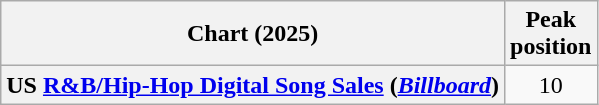<table class="wikitable sortable plainrowheaders" style="text-align:center">
<tr>
<th>Chart (2025)</th>
<th>Peak<br>position</th>
</tr>
<tr>
<th scope="row">US <a href='#'>R&B/Hip-Hop Digital Song Sales</a> (<em><a href='#'>Billboard</a></em>)</th>
<td style="text-align:center;">10</td>
</tr>
</table>
